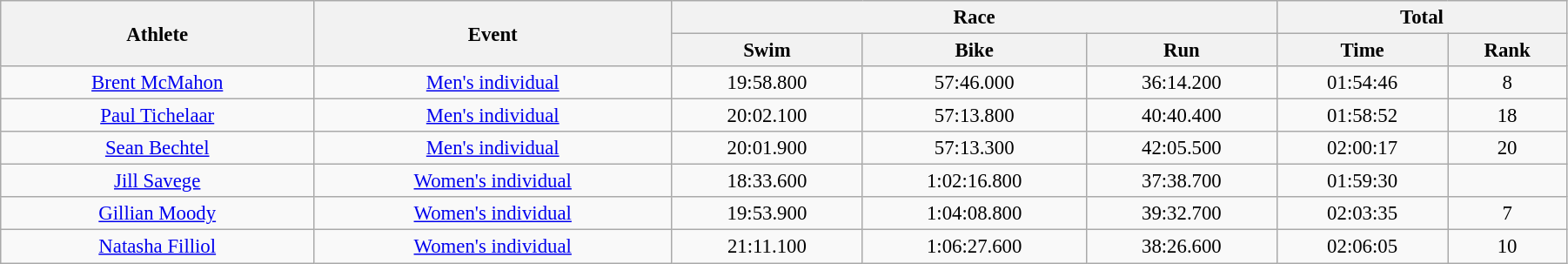<table class="wikitable" style="font-size:95%; text-align:center;" width="95%">
<tr>
<th rowspan="2">Athlete</th>
<th rowspan="2">Event</th>
<th colspan="3">Race</th>
<th colspan="2">Total</th>
</tr>
<tr>
<th>Swim</th>
<th>Bike</th>
<th>Run</th>
<th>Time</th>
<th>Rank</th>
</tr>
<tr>
<td width=20%><a href='#'>Brent McMahon</a></td>
<td><a href='#'>Men's individual</a></td>
<td>19:58.800</td>
<td>57:46.000</td>
<td>36:14.200</td>
<td>01:54:46</td>
<td>8</td>
</tr>
<tr>
<td width=20%><a href='#'>Paul Tichelaar</a></td>
<td><a href='#'>Men's individual</a></td>
<td>20:02.100</td>
<td>57:13.800</td>
<td>40:40.400</td>
<td>01:58:52</td>
<td>18</td>
</tr>
<tr>
<td width=20%><a href='#'>Sean Bechtel</a></td>
<td><a href='#'>Men's individual</a></td>
<td>20:01.900</td>
<td>57:13.300</td>
<td>42:05.500</td>
<td>02:00:17</td>
<td>20</td>
</tr>
<tr>
<td width=20%><a href='#'>Jill Savege</a></td>
<td><a href='#'>Women's individual</a></td>
<td>18:33.600</td>
<td>1:02:16.800</td>
<td>37:38.700</td>
<td>01:59:30</td>
<td></td>
</tr>
<tr>
<td width=20%><a href='#'>Gillian Moody</a></td>
<td><a href='#'>Women's individual</a></td>
<td>19:53.900</td>
<td>1:04:08.800</td>
<td>39:32.700</td>
<td>02:03:35</td>
<td>7</td>
</tr>
<tr>
<td width=20%><a href='#'>Natasha Filliol</a></td>
<td><a href='#'>Women's individual</a></td>
<td>21:11.100</td>
<td>1:06:27.600</td>
<td>38:26.600</td>
<td>02:06:05</td>
<td>10</td>
</tr>
</table>
